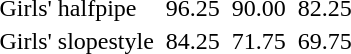<table>
<tr>
<td>Girls' halfpipe<br></td>
<td></td>
<td>96.25</td>
<td></td>
<td>90.00</td>
<td></td>
<td>82.25</td>
</tr>
<tr>
<td>Girls' slopestyle<br></td>
<td></td>
<td>84.25</td>
<td></td>
<td>71.75</td>
<td></td>
<td>69.75</td>
</tr>
</table>
